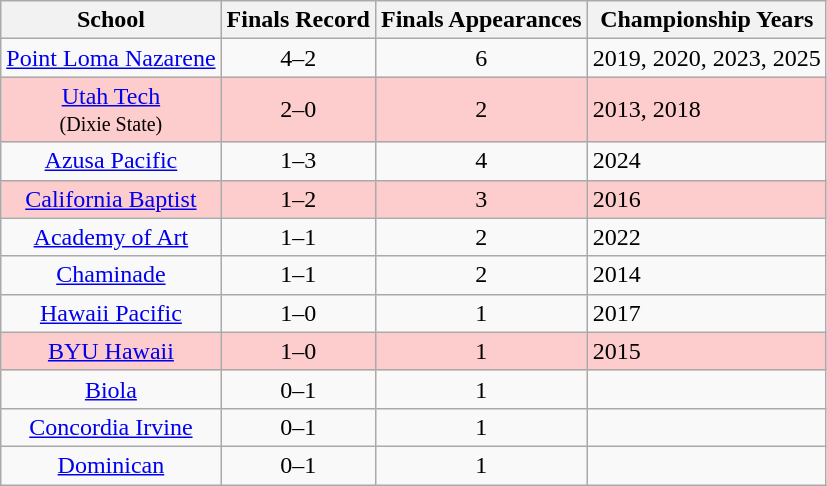<table class="wikitable sortable" style="text-align:center;">
<tr>
<th>School</th>
<th>Finals Record</th>
<th>Finals Appearances</th>
<th class=unsortable>Championship Years</th>
</tr>
<tr>
<td><a href='#'>Point Loma Nazarene</a></td>
<td>4–2</td>
<td>6</td>
<td align=left>2019, 2020, 2023, 2025</td>
</tr>
<tr bgcolor=#fdcccc>
<td><a href='#'>Utah Tech</a><br><small>(Dixie State)</small></td>
<td>2–0</td>
<td>2</td>
<td align=left>2013, 2018</td>
</tr>
<tr>
<td><a href='#'>Azusa Pacific</a></td>
<td>1–3</td>
<td>4</td>
<td align=left>2024</td>
</tr>
<tr bgcolor=#fdcccc>
<td><a href='#'>California Baptist</a></td>
<td>1–2</td>
<td>3</td>
<td align=left>2016</td>
</tr>
<tr>
<td><a href='#'>Academy of Art</a></td>
<td>1–1</td>
<td>2</td>
<td align=left>2022</td>
</tr>
<tr>
<td><a href='#'>Chaminade</a></td>
<td>1–1</td>
<td>2</td>
<td align=left>2014</td>
</tr>
<tr>
<td><a href='#'>Hawaii Pacific</a></td>
<td>1–0</td>
<td>1</td>
<td align=left>2017</td>
</tr>
<tr bgcolor=#fdcccc>
<td><a href='#'>BYU Hawaii</a></td>
<td>1–0</td>
<td>1</td>
<td align=left>2015</td>
</tr>
<tr>
<td><a href='#'>Biola</a></td>
<td>0–1</td>
<td>1</td>
<td align=left></td>
</tr>
<tr>
<td><a href='#'>Concordia Irvine</a></td>
<td>0–1</td>
<td>1</td>
<td align=left></td>
</tr>
<tr>
<td><a href='#'>Dominican</a></td>
<td>0–1</td>
<td>1</td>
<td align=left></td>
</tr>
</table>
